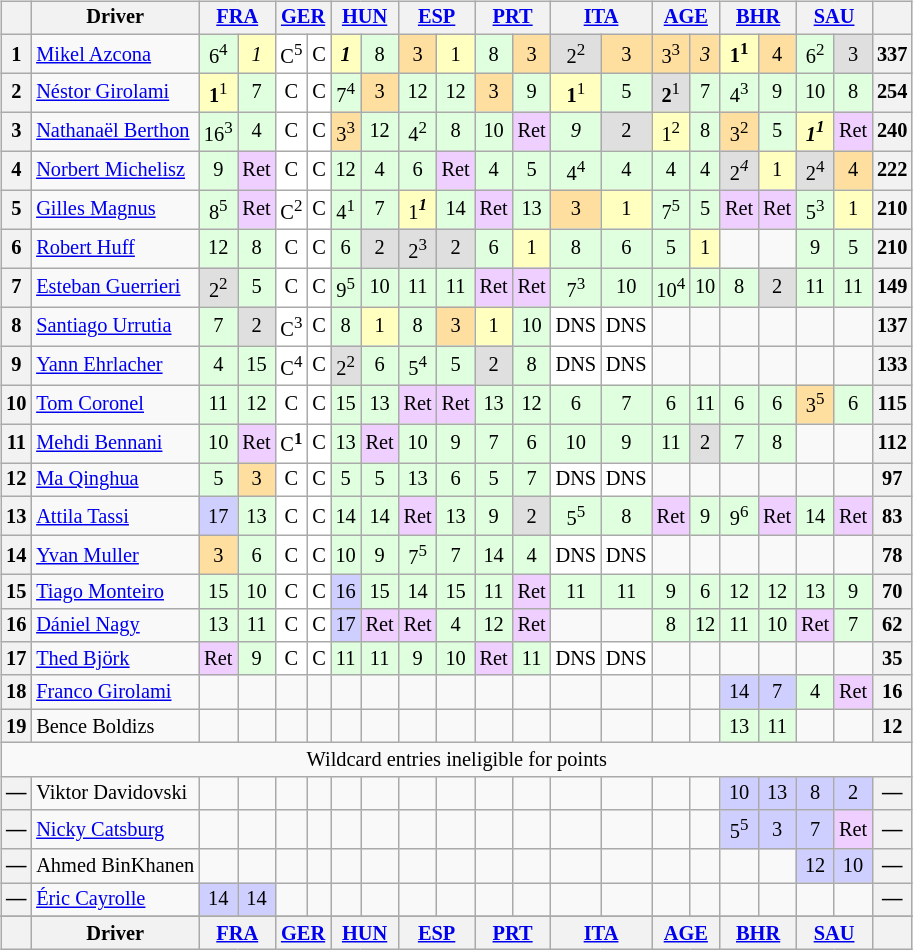<table>
<tr>
<td><br><table align=left| class="wikitable" style="font-size: 85%; text-align: center">
<tr valign="top">
<th valign=middle></th>
<th valign=middle>Driver</th>
<th colspan=2><a href='#'>FRA</a><br></th>
<th colspan=2><a href='#'>GER</a><br></th>
<th colspan=2><a href='#'>HUN</a><br></th>
<th colspan=2><a href='#'>ESP</a><br></th>
<th colspan=2><a href='#'>PRT</a><br></th>
<th colspan=2><a href='#'>ITA</a><br></th>
<th colspan=2><a href='#'>AGE</a><br></th>
<th colspan=2><a href='#'>BHR</a><br></th>
<th colspan=2><a href='#'>SAU</a><br></th>
<th valign=middle>  </th>
</tr>
<tr>
<th>1</th>
<td align="left"> <a href='#'>Mikel Azcona</a></td>
<td style="background:#dfffdf;">6<sup>4</sup></td>
<td style="background:#ffffbf;"><em>1</em></td>
<td style="background:#ffffff;">C<sup>5</sup></td>
<td style="background:#ffffff;">C</td>
<td style="background:#ffffbf;"><strong><em>1</em></strong></td>
<td style="background:#dfffdf;">8</td>
<td style="background:#ffdf9f;">3</td>
<td style="background:#ffffbf;">1</td>
<td style="background:#dfffdf;">8</td>
<td style="background:#ffdf9f;">3</td>
<td style="background:#dfdfdf;">2<sup>2</sup></td>
<td style="background:#ffdf9f;">3</td>
<td style="background:#ffdf9f;">3<sup>3</sup></td>
<td style="background:#ffdf9f;"><em>3</em></td>
<td style="background:#ffffbf;"><strong>1<sup>1</sup></strong></td>
<td style="background:#ffdf9f;">4</td>
<td style="background:#dfffdf;">6<sup>2</sup></td>
<td style="background:#dfdfdf;">3</td>
<th>337</th>
</tr>
<tr>
<th>2</th>
<td align="left"> <a href='#'>Néstor Girolami</a></td>
<td style="background:#ffffbf;"><strong>1</strong><sup>1</sup></td>
<td style="background:#dfffdf;">7</td>
<td style="background:#ffffff;">C</td>
<td style="background:#ffffff;">C</td>
<td style="background:#dfffdf;">7<sup>4</sup></td>
<td style="background:#ffdf9f;">3</td>
<td style="background:#dfffdf;">12</td>
<td style="background:#dfffdf;">12</td>
<td style="background:#ffdf9f;">3</td>
<td style="background:#dfffdf;">9</td>
<td style="background:#ffffbf;"><strong>1</strong><sup>1</sup></td>
<td style="background:#dfffdf;">5</td>
<td style="background:#dfdfdf;"><strong>2</strong><sup>1</sup></td>
<td style="background:#dfffdf;">7</td>
<td style="background:#dfffdf;">4<sup>3</sup></td>
<td style="background:#dfffdf;">9</td>
<td style="background:#dfffdf;">10</td>
<td style="background:#dfffdf;">8</td>
<th>254</th>
</tr>
<tr>
<th>3</th>
<td align="left"> <a href='#'>Nathanaël Berthon</a></td>
<td style="background:#dfffdf;">16<sup>3</sup></td>
<td style="background:#dfffdf;">4</td>
<td style="background:#ffffff;">C</td>
<td style="background:#ffffff;">C</td>
<td style="background:#ffdf9f;">3<sup>3</sup></td>
<td style="background:#dfffdf;">12</td>
<td style="background:#dfffdf;">4<sup>2</sup></td>
<td style="background:#dfffdf;">8</td>
<td style="background:#dfffdf;">10</td>
<td style="background:#efcfff;">Ret</td>
<td style="background:#dfffdf;"><em>9</em></td>
<td style="background:#dfdfdf;">2</td>
<td style="background:#ffffbf;">1<sup>2</sup></td>
<td style="background:#dfffdf;">8</td>
<td style="background:#ffdf9f;">3<sup>2</sup></td>
<td style="background:#dfffdf;">5</td>
<td style="background:#ffffbf;"><strong><em>1<em><sup>1</sup><strong></td>
<td style="background:#efcfff;">Ret</td>
<th>240</th>
</tr>
<tr>
<th>4</th>
<td align="left"> <a href='#'>Norbert Michelisz</a></td>
<td style="background:#dfffdf;">9</td>
<td style="background:#efcfff;">Ret</td>
<td style="background:#ffffff;">C</td>
<td style="background:#ffffff;">C</td>
<td style="background:#dfffdf;">12</td>
<td style="background:#dfffdf;">4</td>
<td style="background:#dfffdf;">6</td>
<td style="background:#efcfff;">Ret</td>
<td style="background:#dfffdf;">4</td>
<td style="background:#dfffdf;">5</td>
<td style="background:#dfffdf;">4<sup>4</sup></td>
<td style="background:#dfffdf;">4</td>
<td style="background:#dfffdf;">4</td>
<td style="background:#dfffdf;">4</td>
<td style="background:#dfdfdf;"></em>2<em><sup>4</sup></td>
<td style="background:#ffffbf;"></em>1<em></td>
<td style="background:#dfdfdf;">2<sup>4</sup></td>
<td style="background:#ffdf9f;">4</td>
<th>222</th>
</tr>
<tr>
<th>5</th>
<td align="left"> <a href='#'>Gilles Magnus</a></td>
<td style="background:#dfffdf;">8<sup>5</sup></td>
<td style="background:#efcfff;">Ret</td>
<td style="background:#ffffff;">C<sup>2</sup></td>
<td style="background:#ffffff;">C</td>
<td style="background:#dfffdf;">4<sup>1</sup></td>
<td style="background:#dfffdf;">7</td>
<td style="background:#ffffbf;"></em></strong>1<strong><em><sup>1</sup></td>
<td style="background:#dfffdf;">14</td>
<td style="background:#efcfff;">Ret</td>
<td style="background:#dfffdf;">13</td>
<td style="background:#ffdf9f;">3</td>
<td style="background:#ffffbf;"></em>1<em></td>
<td style="background:#dfffdf;">7<sup>5</sup></td>
<td style="background:#dfffdf;">5</td>
<td style="background:#efcfff;">Ret</td>
<td style="background:#efcfff;">Ret</td>
<td style="background:#dfffdf;">5<sup>3</sup></td>
<td style="background:#ffffbf;"></em>1<em></td>
<th>210</th>
</tr>
<tr>
<th>6</th>
<td align="left"> <a href='#'>Robert Huff</a></td>
<td style="background:#dfffdf;"></em>12<em></td>
<td style="background:#dfffdf;">8</td>
<td style="background:#ffffff;">C</td>
<td style="background:#ffffff;">C</td>
<td style="background:#dfffdf;">6</td>
<td style="background:#dfdfdf;"></em>2<em></td>
<td style="background:#dfdfdf;">2<sup>3</sup></td>
<td style="background:#dfdfdf;"></em>2<em></td>
<td style="background:#dfffdf;">6</td>
<td style="background:#ffffbf;"></em>1<em></td>
<td style="background:#dfffdf;">8</td>
<td style="background:#dfffdf;">6</td>
<td style="background:#dfffdf;">5</td>
<td style="background:#ffffbf;">1</td>
<td></td>
<td></td>
<td style="background:#dfffdf;">9</td>
<td style="background:#dfffdf;">5</td>
<th>210</th>
</tr>
<tr>
<th>7</th>
<td align="left"> <a href='#'>Esteban Guerrieri</a></td>
<td style="background:#dfdfdf;">2<sup>2</sup></td>
<td style="background:#dfffdf;">5</td>
<td style="background:#ffffff;">C</td>
<td style="background:#ffffff;">C</td>
<td style="background:#dfffdf;">9<sup>5</sup></td>
<td style="background:#dfffdf;">10</td>
<td style="background:#dfffdf;">11</td>
<td style="background:#dfffdf;">11</td>
<td style="background:#efcfff;">Ret</td>
<td style="background:#efcfff;">Ret</td>
<td style="background:#dfffdf;">7<sup>3</sup></td>
<td style="background:#dfffdf;">10</td>
<td style="background:#dfffdf;">10<sup>4</sup></td>
<td style="background:#dfffdf;">10</td>
<td style="background:#dfffdf;">8</td>
<td style="background:#dfdfdf;">2</td>
<td style="background:#dfffdf;">11</td>
<td style="background:#dfffdf;">11</td>
<th>149</th>
</tr>
<tr>
<th>8</th>
<td align="left"> <a href='#'>Santiago Urrutia</a></td>
<td style="background:#dfffdf;">7</td>
<td style="background:#dfdfdf;">2</td>
<td style="background:#ffffff;">C<sup>3</sup></td>
<td style="background:#ffffff;">C</td>
<td style="background:#dfffdf;">8</td>
<td style="background:#ffffbf;">1</td>
<td style="background:#dfffdf;">8</td>
<td style="background:#ffdf9f;">3</td>
<td style="background:#ffffbf;"></em></strong>1<strong><em></td>
<td style="background:#dfffdf;">10</td>
<td style="background:#ffffff;">DNS</td>
<td style="background:#ffffff;">DNS</td>
<td></td>
<td></td>
<td></td>
<td></td>
<td></td>
<td></td>
<th>137</th>
</tr>
<tr>
<th>9</th>
<td align="left"> <a href='#'>Yann Ehrlacher</a></td>
<td style="background:#dfffdf;">4</td>
<td style="background:#dfffdf;">15</td>
<td style="background:#ffffff;">C<sup>4</sup></td>
<td style="background:#ffffff;">C</td>
<td style="background:#dfdfdf;">2<sup>2</sup></td>
<td style="background:#dfffdf;">6</td>
<td style="background:#dfffdf;">5<sup>4</sup></td>
<td style="background:#dfffdf;">5</td>
<td style="background:#dfdfdf;">2</td>
<td style="background:#dfffdf;">8</td>
<td style="background:#ffffff;">DNS</td>
<td style="background:#ffffff;">DNS</td>
<td></td>
<td></td>
<td></td>
<td></td>
<td></td>
<td></td>
<th>133</th>
</tr>
<tr>
<th>10</th>
<td align="left"> <a href='#'>Tom Coronel</a></td>
<td style="background:#dfffdf;">11</td>
<td style="background:#dfffdf;">12</td>
<td style="background:#ffffff;">C</td>
<td style="background:#ffffff;">C</td>
<td style="background:#dfffdf;">15</td>
<td style="background:#dfffdf;">13</td>
<td style="background:#efcfff;">Ret</td>
<td style="background:#efcfff;">Ret</td>
<td style="background:#dfffdf;">13</td>
<td style="background:#dfffdf;">12</td>
<td style="background:#dfffdf;">6</td>
<td style="background:#dfffdf;">7</td>
<td style="background:#dfffdf;">6</td>
<td style="background:#dfffdf;">11</td>
<td style="background:#dfffdf;">6</td>
<td style="background:#dfffdf;">6</td>
<td style="background:#ffdf9f;">3<sup>5</sup></td>
<td style="background:#dfffdf;">6</td>
<th>115</th>
</tr>
<tr>
<th>11</th>
<td align="left"> <a href='#'>Mehdi Bennani</a></td>
<td style="background:#dfffdf;">10</td>
<td style="background:#efcfff;">Ret</td>
<td style="background:#ffffff;"></strong>C<strong><sup>1</sup></td>
<td style="background:#ffffff;">C</td>
<td style="background:#dfffdf;">13</td>
<td style="background:#efcfff;">Ret</td>
<td style="background:#dfffdf;">10</td>
<td style="background:#dfffdf;">9</td>
<td style="background:#dfffdf;">7</td>
<td style="background:#dfffdf;">6</td>
<td style="background:#dfffdf;">10</td>
<td style="background:#dfffdf;">9</td>
<td style="background:#dfffdf;">11</td>
<td style="background:#dfdfdf;">2</td>
<td style="background:#dfffdf;">7</td>
<td style="background:#dfffdf;">8</td>
<td></td>
<td></td>
<th>112</th>
</tr>
<tr>
<th>12</th>
<td align="left"> <a href='#'>Ma Qinghua</a></td>
<td style="background:#dfffdf;">5</td>
<td style="background:#ffdf9f;">3</td>
<td style="background:#ffffff;">C</td>
<td style="background:#ffffff;">C</td>
<td style="background:#dfffdf;">5</td>
<td style="background:#dfffdf;">5</td>
<td style="background:#dfffdf;">13</td>
<td style="background:#dfffdf;">6</td>
<td style="background:#dfffdf;">5</td>
<td style="background:#dfffdf;">7</td>
<td style="background:#ffffff;">DNS</td>
<td style="background:#ffffff;">DNS</td>
<td></td>
<td></td>
<td></td>
<td></td>
<td></td>
<td></td>
<th>97</th>
</tr>
<tr>
<th>13</th>
<td align="left"> <a href='#'>Attila Tassi</a></td>
<td style="background:#cfcfff;">17</td>
<td style="background:#dfffdf;">13</td>
<td style="background:#ffffff;">C</td>
<td style="background:#ffffff;">C</td>
<td style="background:#dfffdf;">14</td>
<td style="background:#dfffdf;">14</td>
<td style="background:#efcfff;">Ret</td>
<td style="background:#dfffdf;">13</td>
<td style="background:#dfffdf;">9</td>
<td style="background:#dfdfdf;">2</td>
<td style="background:#dfffdf;">5<sup>5</sup></td>
<td style="background:#dfffdf;">8</td>
<td style="background:#efcfff;">Ret</td>
<td style="background:#dfffdf;">9</td>
<td style="background:#dfffdf;">9<sup>6</sup></td>
<td style="background:#efcfff;">Ret</td>
<td style="background:#dfffdf;">14</td>
<td style="background:#efcfff;">Ret</td>
<th>83</th>
</tr>
<tr>
<th>14</th>
<td align="left"> <a href='#'>Yvan Muller</a></td>
<td style="background:#ffdf9f;">3</td>
<td style="background:#dfffdf;">6</td>
<td style="background:#ffffff;">C</td>
<td style="background:#ffffff;">C</td>
<td style="background:#dfffdf;">10</td>
<td style="background:#dfffdf;">9</td>
<td style="background:#dfffdf;">7<sup>5</sup></td>
<td style="background:#dfffdf;">7</td>
<td style="background:#dfffdf;">14</td>
<td style="background:#dfffdf;">4</td>
<td style="background:#ffffff;">DNS</td>
<td style="background:#ffffff;">DNS</td>
<td></td>
<td></td>
<td></td>
<td></td>
<td></td>
<td></td>
<th>78</th>
</tr>
<tr>
<th>15</th>
<td align="left"> <a href='#'>Tiago Monteiro</a></td>
<td style="background:#dfffdf;">15</td>
<td style="background:#dfffdf;">10</td>
<td style="background:#ffffff;">C</td>
<td style="background:#ffffff;">C</td>
<td style="background:#cfcfff;">16</td>
<td style="background:#dfffdf;">15</td>
<td style="background:#dfffdf;">14</td>
<td style="background:#dfffdf;">15</td>
<td style="background:#dfffdf;">11</td>
<td style="background:#efcfff;">Ret</td>
<td style="background:#dfffdf;">11</td>
<td style="background:#dfffdf;">11</td>
<td style="background:#dfffdf;">9</td>
<td style="background:#dfffdf;">6</td>
<td style="background:#dfffdf;">12</td>
<td style="background:#dfffdf;">12</td>
<td style="background:#dfffdf;">13</td>
<td style="background:#dfffdf;">9</td>
<th>70</th>
</tr>
<tr>
<th>16</th>
<td align="left"> <a href='#'>Dániel Nagy</a></td>
<td style="background:#dfffdf;">13</td>
<td style="background:#dfffdf;">11</td>
<td style="background:#ffffff;">C</td>
<td style="background:#ffffff;">C</td>
<td style="background:#cfcfff;">17</td>
<td style="background:#efcfff;">Ret</td>
<td style="background:#efcfff;">Ret</td>
<td style="background:#dfffdf;">4</td>
<td style="background:#dfffdf;">12</td>
<td style="background:#efcfff;">Ret</td>
<td></td>
<td></td>
<td style="background:#dfffdf;">8</td>
<td style="background:#dfffdf;">12</td>
<td style="background:#dfffdf;">11</td>
<td style="background:#dfffdf;">10</td>
<td style="background:#efcfff;">Ret</td>
<td style="background:#dfffdf;">7</td>
<th>62</th>
</tr>
<tr>
<th>17</th>
<td align="left"> <a href='#'>Thed Björk</a></td>
<td style="background:#efcfff;">Ret</td>
<td style="background:#dfffdf;">9</td>
<td style="background:#ffffff;">C</td>
<td style="background:#ffffff;">C</td>
<td style="background:#dfffdf;">11</td>
<td style="background:#dfffdf;">11</td>
<td style="background:#dfffdf;">9</td>
<td style="background:#dfffdf;">10</td>
<td style="background:#efcfff;">Ret</td>
<td style="background:#dfffdf;">11</td>
<td style="background:#ffffff;">DNS</td>
<td style="background:#ffffff;">DNS</td>
<td></td>
<td></td>
<td></td>
<td></td>
<td></td>
<td></td>
<th>35</th>
</tr>
<tr>
<th>18</th>
<td align="left" nowrap> <a href='#'>Franco Girolami</a></td>
<td></td>
<td></td>
<td></td>
<td></td>
<td></td>
<td></td>
<td></td>
<td></td>
<td></td>
<td></td>
<td></td>
<td></td>
<td></td>
<td></td>
<td style="background:#cfcfff;">14</td>
<td style="background:#cfcfff;">7</td>
<td style="background:#dfffdf;">4</td>
<td style="background:#efcfff;">Ret</td>
<th>16</th>
</tr>
<tr>
<th>19</th>
<td align="left"> Bence Boldizs</td>
<td></td>
<td></td>
<td></td>
<td></td>
<td></td>
<td></td>
<td></td>
<td></td>
<td></td>
<td></td>
<td></td>
<td></td>
<td></td>
<td></td>
<td style="background:#dfffdf;">13</td>
<td style="background:#dfffdf;">11</td>
<td></td>
<td></td>
<th>12</th>
</tr>
<tr>
<td colspan="21" align="center"></em>Wildcard entries ineligible for points<em></td>
</tr>
<tr>
<th>—</th>
<td align="left"> Viktor Davidovski</td>
<td></td>
<td></td>
<td></td>
<td></td>
<td></td>
<td></td>
<td></td>
<td></td>
<td></td>
<td></td>
<td></td>
<td></td>
<td></td>
<td></td>
<td style="background:#cfcfff;">10</td>
<td style="background:#cfcfff;">13</td>
<td style="background:#cfcfff;">8</td>
<td style="background:#cfcfff;">2</td>
<th>—</th>
</tr>
<tr>
<th>—</th>
<td align="left"> <a href='#'>Nicky Catsburg</a></td>
<td></td>
<td></td>
<td></td>
<td></td>
<td></td>
<td></td>
<td></td>
<td></td>
<td></td>
<td></td>
<td></td>
<td></td>
<td></td>
<td></td>
<td style="background:#cfcfff;">5<sup>5</sup></td>
<td style="background:#cfcfff;">3</td>
<td style="background:#cfcfff;">7</td>
<td style="background:#efcfff;">Ret</td>
<th>—</th>
</tr>
<tr>
<th>—</th>
<td align="left"> Ahmed BinKhanen</td>
<td></td>
<td></td>
<td></td>
<td></td>
<td></td>
<td></td>
<td></td>
<td></td>
<td></td>
<td></td>
<td></td>
<td></td>
<td></td>
<td></td>
<td></td>
<td></td>
<td style="background:#cfcfff;">12</td>
<td style="background:#cfcfff;">10</td>
<th>—</th>
</tr>
<tr>
<th>—</th>
<td align=left> <a href='#'>Éric Cayrolle</a></td>
<td style="background:#cfcfff;">14</td>
<td style="background:#cfcfff;">14</td>
<td></td>
<td></td>
<td></td>
<td></td>
<td></td>
<td></td>
<td></td>
<td></td>
<td></td>
<td></td>
<td></td>
<td></td>
<td></td>
<td></td>
<td></td>
<td></td>
<th>—</th>
</tr>
<tr>
</tr>
<tr valign="top">
<th valign=middle></th>
<th valign=middle>Driver</th>
<th colspan=2><a href='#'>FRA</a><br></th>
<th colspan=2><a href='#'>GER</a><br></th>
<th colspan=2><a href='#'>HUN</a><br></th>
<th colspan=2><a href='#'>ESP</a><br></th>
<th colspan=2><a href='#'>PRT</a><br></th>
<th colspan=2><a href='#'>ITA</a><br></th>
<th colspan=2><a href='#'>AGE</a><br></th>
<th colspan=2><a href='#'>BHR</a><br></th>
<th colspan=2><a href='#'>SAU</a><br></th>
<th valign=middle>  </th>
</tr>
</table>
</td>
<td valign="top"><br></td>
</tr>
</table>
